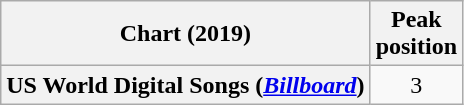<table class="wikitable sortable plainrowheaders" style="text-align:center;">
<tr>
<th>Chart (2019)</th>
<th>Peak<br>position</th>
</tr>
<tr>
<th scope="row">US World Digital Songs (<em><a href='#'>Billboard</a></em>)</th>
<td>3</td>
</tr>
</table>
